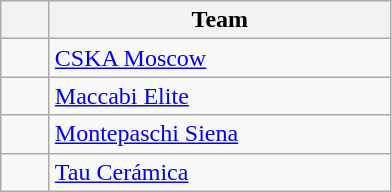<table class="wikitable" style="text-align:center">
<tr>
<th width=25></th>
<th width=220>Team</th>
</tr>
<tr>
<td></td>
<td align=left> <a href='#'>CSKA Moscow</a></td>
</tr>
<tr>
<td></td>
<td align=left> <a href='#'>Maccabi Elite</a></td>
</tr>
<tr>
<td></td>
<td align=left> <a href='#'>Montepaschi Siena</a></td>
</tr>
<tr>
<td></td>
<td align=left> <a href='#'>Tau Cerámica</a></td>
</tr>
</table>
